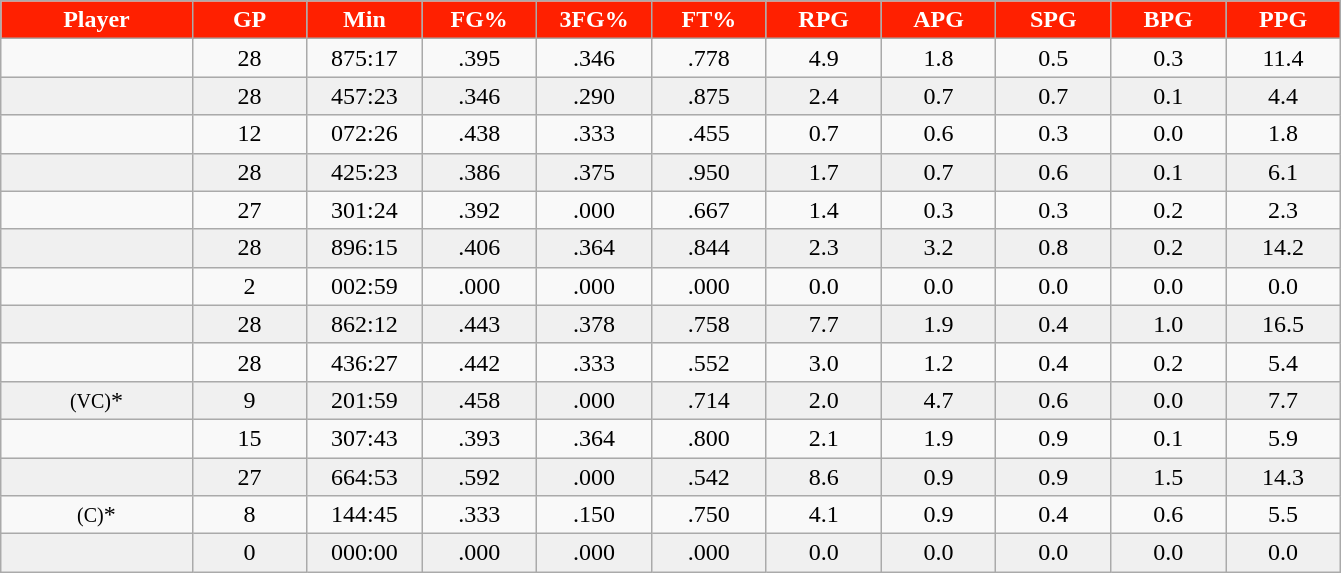<table class="wikitable sortable">
<tr>
<th style="background:#ff2000; color:#ffffff" width="10%">Player</th>
<th style="background:#ff2000; color:#ffffff" width="6%">GP</th>
<th style="background:#ff2000; color:#ffffff" width="6%">Min</th>
<th style="background:#ff2000; color:#ffffff" width="6%">FG%</th>
<th style="background:#ff2000; color:#ffffff" width="6%">3FG%</th>
<th style="background:#ff2000; color:#ffffff" width="6%">FT%</th>
<th style="background:#ff2000; color:#ffffff" width="6%">RPG</th>
<th style="background:#ff2000; color:#ffffff" width="6%">APG</th>
<th style="background:#ff2000; color:#ffffff" width="6%">SPG</th>
<th style="background:#ff2000; color:#ffffff" width="6%">BPG</th>
<th style="background:#ff2000; color:#ffffff" width="6%">PPG</th>
</tr>
<tr style="text-align:center;" bgcolor="">
<td></td>
<td>28</td>
<td>875:17</td>
<td>.395</td>
<td>.346</td>
<td>.778</td>
<td>4.9</td>
<td>1.8</td>
<td>0.5</td>
<td>0.3</td>
<td>11.4</td>
</tr>
<tr style="text-align:center; background:#f0f0f0;">
<td></td>
<td>28</td>
<td>457:23</td>
<td>.346</td>
<td>.290</td>
<td>.875</td>
<td>2.4</td>
<td>0.7</td>
<td>0.7</td>
<td>0.1</td>
<td>4.4</td>
</tr>
<tr style="text-align:center;" bgcolor="">
<td></td>
<td>12</td>
<td>072:26</td>
<td>.438</td>
<td>.333</td>
<td>.455</td>
<td>0.7</td>
<td>0.6</td>
<td>0.3</td>
<td>0.0</td>
<td>1.8</td>
</tr>
<tr style="text-align:center; background:#f0f0f0;">
<td></td>
<td>28</td>
<td>425:23</td>
<td>.386</td>
<td>.375</td>
<td>.950</td>
<td>1.7</td>
<td>0.7</td>
<td>0.6</td>
<td>0.1</td>
<td>6.1</td>
</tr>
<tr style="text-align:center;" bgcolor="">
<td></td>
<td>27</td>
<td>301:24</td>
<td>.392</td>
<td>.000</td>
<td>.667</td>
<td>1.4</td>
<td>0.3</td>
<td>0.3</td>
<td>0.2</td>
<td>2.3</td>
</tr>
<tr style="text-align:center; background:#f0f0f0;">
<td></td>
<td>28</td>
<td>896:15</td>
<td>.406</td>
<td>.364</td>
<td>.844</td>
<td>2.3</td>
<td>3.2</td>
<td>0.8</td>
<td>0.2</td>
<td>14.2</td>
</tr>
<tr style="text-align:center;" bgcolor="">
<td></td>
<td>2</td>
<td>002:59</td>
<td>.000</td>
<td>.000</td>
<td>.000</td>
<td>0.0</td>
<td>0.0</td>
<td>0.0</td>
<td>0.0</td>
<td>0.0</td>
</tr>
<tr style="text-align:center; background:#f0f0f0;">
<td></td>
<td>28</td>
<td>862:12</td>
<td>.443</td>
<td>.378</td>
<td>.758</td>
<td>7.7</td>
<td>1.9</td>
<td>0.4</td>
<td>1.0</td>
<td>16.5</td>
</tr>
<tr style="text-align:center;" bgcolor="">
<td></td>
<td>28</td>
<td>436:27</td>
<td>.442</td>
<td>.333</td>
<td>.552</td>
<td>3.0</td>
<td>1.2</td>
<td>0.4</td>
<td>0.2</td>
<td>5.4</td>
</tr>
<tr style="text-align:center; background:#f0f0f0;">
<td> <small>(VC)</small>*</td>
<td>9</td>
<td>201:59</td>
<td>.458</td>
<td>.000</td>
<td>.714</td>
<td>2.0</td>
<td>4.7</td>
<td>0.6</td>
<td>0.0</td>
<td>7.7</td>
</tr>
<tr style="text-align:center;" bgcolor="">
<td></td>
<td>15</td>
<td>307:43</td>
<td>.393</td>
<td>.364</td>
<td>.800</td>
<td>2.1</td>
<td>1.9</td>
<td>0.9</td>
<td>0.1</td>
<td>5.9</td>
</tr>
<tr style="text-align:center; background:#f0f0f0;">
<td></td>
<td>27</td>
<td>664:53</td>
<td>.592</td>
<td>.000</td>
<td>.542</td>
<td>8.6</td>
<td>0.9</td>
<td>0.9</td>
<td>1.5</td>
<td>14.3</td>
</tr>
<tr style="text-align:center;" bgcolor="">
<td> <small>(C)</small>*</td>
<td>8</td>
<td>144:45</td>
<td>.333</td>
<td>.150</td>
<td>.750</td>
<td>4.1</td>
<td>0.9</td>
<td>0.4</td>
<td>0.6</td>
<td>5.5</td>
</tr>
<tr style="text-align:center; background:#f0f0f0;">
<td></td>
<td>0</td>
<td>000:00</td>
<td>.000</td>
<td>.000</td>
<td>.000</td>
<td>0.0</td>
<td>0.0</td>
<td>0.0</td>
<td>0.0</td>
<td>0.0</td>
</tr>
</table>
